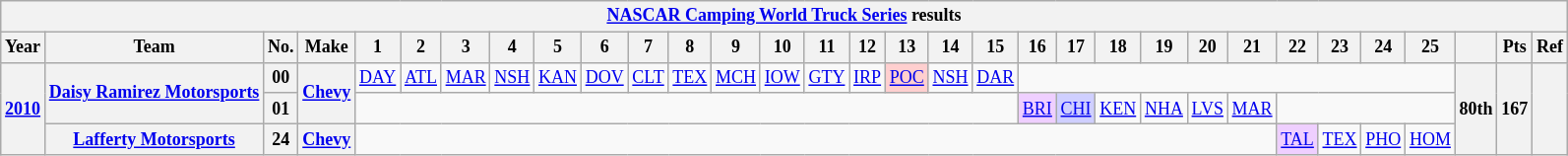<table class="wikitable" style="text-align:center; font-size:75%">
<tr>
<th colspan=32><a href='#'>NASCAR Camping World Truck Series</a> results</th>
</tr>
<tr>
<th>Year</th>
<th>Team</th>
<th>No.</th>
<th>Make</th>
<th>1</th>
<th>2</th>
<th>3</th>
<th>4</th>
<th>5</th>
<th>6</th>
<th>7</th>
<th>8</th>
<th>9</th>
<th>10</th>
<th>11</th>
<th>12</th>
<th>13</th>
<th>14</th>
<th>15</th>
<th>16</th>
<th>17</th>
<th>18</th>
<th>19</th>
<th>20</th>
<th>21</th>
<th>22</th>
<th>23</th>
<th>24</th>
<th>25</th>
<th></th>
<th>Pts</th>
<th>Ref</th>
</tr>
<tr>
<th rowspan=3><a href='#'>2010</a></th>
<th rowspan=2><a href='#'>Daisy Ramirez Motorsports</a></th>
<th>00</th>
<th rowspan=2><a href='#'>Chevy</a></th>
<td><a href='#'>DAY</a></td>
<td><a href='#'>ATL</a></td>
<td><a href='#'>MAR</a></td>
<td><a href='#'>NSH</a></td>
<td><a href='#'>KAN</a></td>
<td><a href='#'>DOV</a></td>
<td><a href='#'>CLT</a></td>
<td><a href='#'>TEX</a></td>
<td><a href='#'>MCH</a></td>
<td><a href='#'>IOW</a></td>
<td><a href='#'>GTY</a></td>
<td><a href='#'>IRP</a></td>
<td style="background:#FFCFCF;"><a href='#'>POC</a><br></td>
<td><a href='#'>NSH</a></td>
<td><a href='#'>DAR</a></td>
<td colspan=10></td>
<th rowspan=3>80th</th>
<th rowspan=3>167</th>
<th rowspan=3></th>
</tr>
<tr>
<th>01</th>
<td colspan=15></td>
<td style="background:#EFCFFF;"><a href='#'>BRI</a><br></td>
<td style="background:#CFCFFF;"><a href='#'>CHI</a><br></td>
<td><a href='#'>KEN</a></td>
<td><a href='#'>NHA</a></td>
<td><a href='#'>LVS</a></td>
<td><a href='#'>MAR</a></td>
<td colspan=4></td>
</tr>
<tr>
<th><a href='#'>Lafferty Motorsports</a></th>
<th>24</th>
<th><a href='#'>Chevy</a></th>
<td colspan=21></td>
<td style="background:#EFCFFF;"><a href='#'>TAL</a><br></td>
<td><a href='#'>TEX</a></td>
<td><a href='#'>PHO</a></td>
<td><a href='#'>HOM</a></td>
</tr>
</table>
